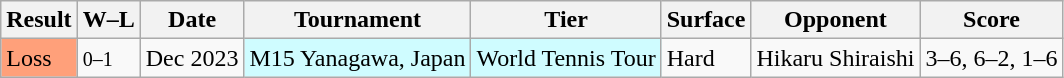<table class="sortable wikitable">
<tr>
<th>Result</th>
<th class="unsortable">W–L</th>
<th>Date</th>
<th>Tournament</th>
<th>Tier</th>
<th>Surface</th>
<th>Opponent</th>
<th class="unsortable">Score</th>
</tr>
<tr>
<td bgcolor=FFA07A>Loss</td>
<td><small>0–1</small></td>
<td>Dec 2023</td>
<td style="background:#cffcff;">M15 Yanagawa, Japan</td>
<td style="background:#cffcff;">World Tennis Tour</td>
<td>Hard</td>
<td> Hikaru Shiraishi</td>
<td>3–6, 6–2, 1–6</td>
</tr>
</table>
